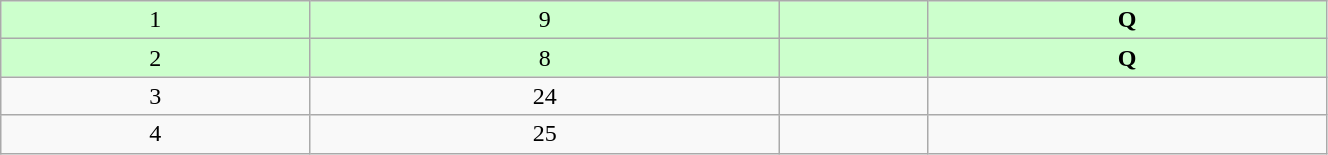<table class="wikitable" style="text-align:center;" width=70%>
<tr bgcolor="#ccffcc">
<td>1</td>
<td>9</td>
<td align=left></td>
<td><strong>Q</strong></td>
</tr>
<tr bgcolor="#ccffcc">
<td>2</td>
<td>8</td>
<td align=left></td>
<td><strong>Q</strong></td>
</tr>
<tr>
<td>3</td>
<td>24</td>
<td align=left></td>
<td></td>
</tr>
<tr>
<td>4</td>
<td>25</td>
<td align=left></td>
<td></td>
</tr>
</table>
